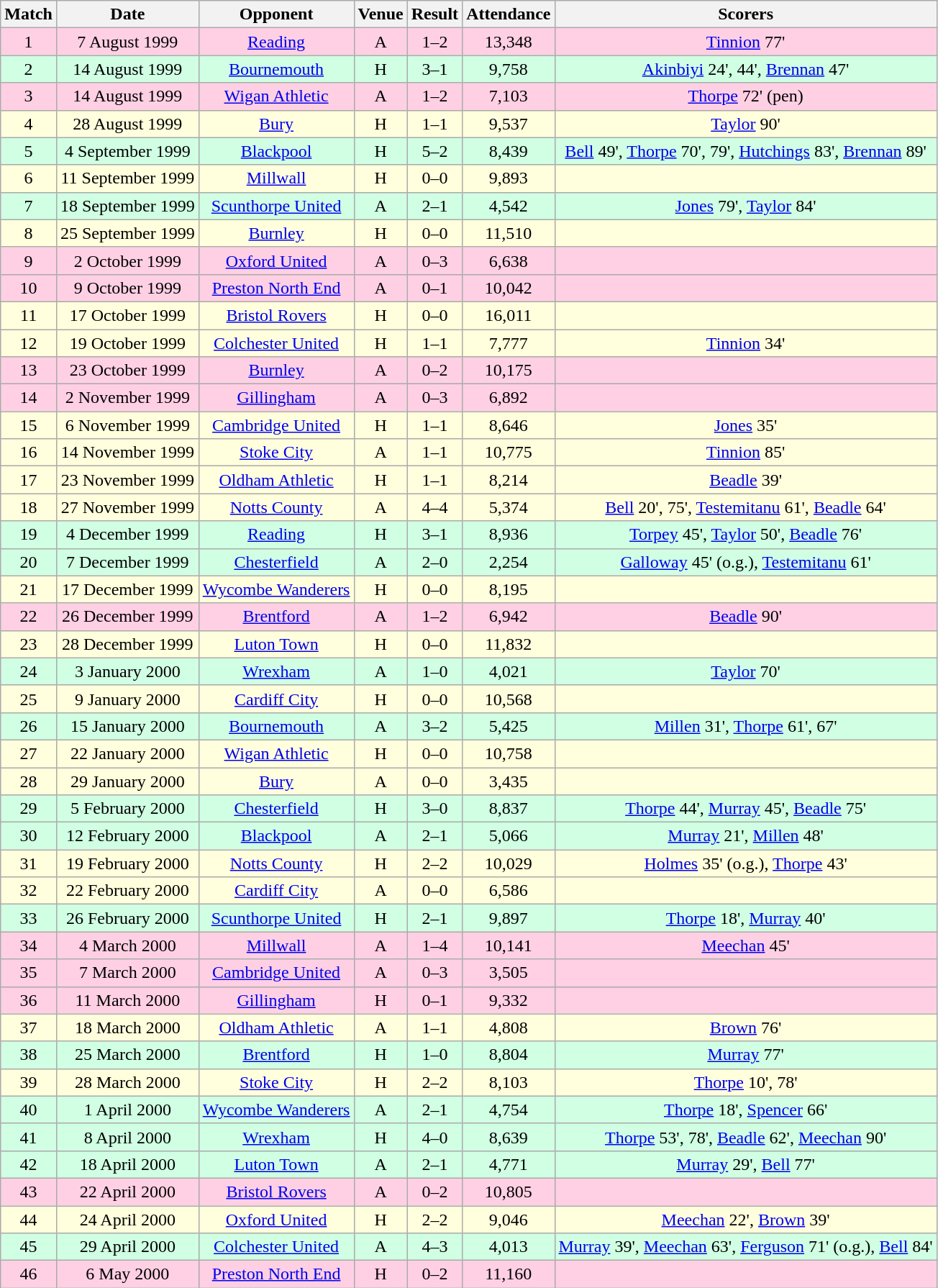<table class="wikitable " style="font-size:100%; text-align:center">
<tr>
<th>Match</th>
<th>Date</th>
<th>Opponent</th>
<th>Venue</th>
<th>Result</th>
<th>Attendance</th>
<th>Scorers</th>
</tr>
<tr style="background: #ffd0e3;">
<td>1</td>
<td>7 August 1999</td>
<td><a href='#'>Reading</a></td>
<td>A</td>
<td>1–2</td>
<td>13,348</td>
<td><a href='#'>Tinnion</a> 77'</td>
</tr>
<tr style="background: #d0ffe3;">
<td>2</td>
<td>14 August 1999</td>
<td><a href='#'>Bournemouth</a></td>
<td>H</td>
<td>3–1</td>
<td>9,758</td>
<td><a href='#'>Akinbiyi</a> 24', 44', <a href='#'>Brennan</a> 47'</td>
</tr>
<tr style="background: #ffd0e3;">
<td>3</td>
<td>14 August 1999</td>
<td><a href='#'>Wigan Athletic</a></td>
<td>A</td>
<td>1–2</td>
<td>7,103</td>
<td><a href='#'>Thorpe</a> 72' (pen)</td>
</tr>
<tr style="background: #ffffdd;">
<td>4</td>
<td>28 August 1999</td>
<td><a href='#'>Bury</a></td>
<td>H</td>
<td>1–1</td>
<td>9,537</td>
<td><a href='#'>Taylor</a> 90'</td>
</tr>
<tr style="background: #d0ffe3;">
<td>5</td>
<td>4 September 1999</td>
<td><a href='#'>Blackpool</a></td>
<td>H</td>
<td>5–2</td>
<td>8,439</td>
<td><a href='#'>Bell</a> 49', <a href='#'>Thorpe</a> 70', 79', <a href='#'>Hutchings</a> 83', <a href='#'>Brennan</a> 89'</td>
</tr>
<tr style="background: #ffffdd;">
<td>6</td>
<td>11 September 1999</td>
<td><a href='#'>Millwall</a></td>
<td>H</td>
<td>0–0</td>
<td>9,893</td>
<td></td>
</tr>
<tr style="background: #d0ffe3;">
<td>7</td>
<td>18 September 1999</td>
<td><a href='#'>Scunthorpe United</a></td>
<td>A</td>
<td>2–1</td>
<td>4,542</td>
<td><a href='#'>Jones</a> 79', <a href='#'>Taylor</a> 84'</td>
</tr>
<tr style="background: #ffffdd;">
<td>8</td>
<td>25 September 1999</td>
<td><a href='#'>Burnley</a></td>
<td>H</td>
<td>0–0</td>
<td>11,510</td>
<td></td>
</tr>
<tr style="background: #ffd0e3;">
<td>9</td>
<td>2 October 1999</td>
<td><a href='#'>Oxford United</a></td>
<td>A</td>
<td>0–3</td>
<td>6,638</td>
<td></td>
</tr>
<tr style="background: #ffd0e3;">
<td>10</td>
<td>9 October 1999</td>
<td><a href='#'>Preston North End</a></td>
<td>A</td>
<td>0–1</td>
<td>10,042</td>
<td></td>
</tr>
<tr style="background: #ffffdd;">
<td>11</td>
<td>17 October 1999</td>
<td><a href='#'>Bristol Rovers</a></td>
<td>H</td>
<td>0–0</td>
<td>16,011</td>
<td></td>
</tr>
<tr style="background: #ffffdd;">
<td>12</td>
<td>19 October 1999</td>
<td><a href='#'>Colchester United</a></td>
<td>H</td>
<td>1–1</td>
<td>7,777</td>
<td><a href='#'>Tinnion</a> 34'</td>
</tr>
<tr style="background: #ffd0e3;">
<td>13</td>
<td>23 October 1999</td>
<td><a href='#'>Burnley</a></td>
<td>A</td>
<td>0–2</td>
<td>10,175</td>
<td></td>
</tr>
<tr style="background: #ffd0e3;">
<td>14</td>
<td>2 November 1999</td>
<td><a href='#'>Gillingham</a></td>
<td>A</td>
<td>0–3</td>
<td>6,892</td>
<td></td>
</tr>
<tr style="background: #ffffdd;">
<td>15</td>
<td>6 November 1999</td>
<td><a href='#'>Cambridge United</a></td>
<td>H</td>
<td>1–1</td>
<td>8,646</td>
<td><a href='#'>Jones</a> 35'</td>
</tr>
<tr style="background: #ffffdd;">
<td>16</td>
<td>14 November 1999</td>
<td><a href='#'>Stoke City</a></td>
<td>A</td>
<td>1–1</td>
<td>10,775</td>
<td><a href='#'>Tinnion</a> 85'</td>
</tr>
<tr style="background: #ffffdd;">
<td>17</td>
<td>23 November 1999</td>
<td><a href='#'>Oldham Athletic</a></td>
<td>H</td>
<td>1–1</td>
<td>8,214</td>
<td><a href='#'>Beadle</a> 39'</td>
</tr>
<tr style="background: #ffffdd;">
<td>18</td>
<td>27 November 1999</td>
<td><a href='#'>Notts County</a></td>
<td>A</td>
<td>4–4</td>
<td>5,374</td>
<td><a href='#'>Bell</a> 20', 75', <a href='#'>Testemitanu</a> 61', <a href='#'>Beadle</a> 64'</td>
</tr>
<tr style="background: #d0ffe3;">
<td>19</td>
<td>4 December 1999</td>
<td><a href='#'>Reading</a></td>
<td>H</td>
<td>3–1</td>
<td>8,936</td>
<td><a href='#'>Torpey</a> 45', <a href='#'>Taylor</a> 50', <a href='#'>Beadle</a> 76'</td>
</tr>
<tr style="background: #d0ffe3;">
<td>20</td>
<td>7 December 1999</td>
<td><a href='#'>Chesterfield</a></td>
<td>A</td>
<td>2–0</td>
<td>2,254</td>
<td><a href='#'>Galloway</a> 45' (o.g.), <a href='#'>Testemitanu</a> 61'</td>
</tr>
<tr style="background: #ffffdd;">
<td>21</td>
<td>17 December 1999</td>
<td><a href='#'>Wycombe Wanderers</a></td>
<td>H</td>
<td>0–0</td>
<td>8,195</td>
<td></td>
</tr>
<tr style="background: #ffd0e3;">
<td>22</td>
<td>26 December 1999</td>
<td><a href='#'>Brentford</a></td>
<td>A</td>
<td>1–2</td>
<td>6,942</td>
<td><a href='#'>Beadle</a> 90'</td>
</tr>
<tr style="background: #ffffdd;">
<td>23</td>
<td>28 December 1999</td>
<td><a href='#'>Luton Town</a></td>
<td>H</td>
<td>0–0</td>
<td>11,832</td>
<td></td>
</tr>
<tr style="background: #d0ffe3;">
<td>24</td>
<td>3 January 2000</td>
<td><a href='#'>Wrexham</a></td>
<td>A</td>
<td>1–0</td>
<td>4,021</td>
<td><a href='#'>Taylor</a> 70'</td>
</tr>
<tr style="background: #ffffdd;">
<td>25</td>
<td>9 January 2000</td>
<td><a href='#'>Cardiff City</a></td>
<td>H</td>
<td>0–0</td>
<td>10,568</td>
<td></td>
</tr>
<tr style="background: #d0ffe3;">
<td>26</td>
<td>15 January 2000</td>
<td><a href='#'>Bournemouth</a></td>
<td>A</td>
<td>3–2</td>
<td>5,425</td>
<td><a href='#'>Millen</a> 31', <a href='#'>Thorpe</a> 61', 67'</td>
</tr>
<tr style="background: #ffffdd;">
<td>27</td>
<td>22 January 2000</td>
<td><a href='#'>Wigan Athletic</a></td>
<td>H</td>
<td>0–0</td>
<td>10,758</td>
<td></td>
</tr>
<tr style="background: #ffffdd;">
<td>28</td>
<td>29 January 2000</td>
<td><a href='#'>Bury</a></td>
<td>A</td>
<td>0–0</td>
<td>3,435</td>
<td></td>
</tr>
<tr style="background: #d0ffe3;">
<td>29</td>
<td>5 February 2000</td>
<td><a href='#'>Chesterfield</a></td>
<td>H</td>
<td>3–0</td>
<td>8,837</td>
<td><a href='#'>Thorpe</a> 44', <a href='#'>Murray</a> 45', <a href='#'>Beadle</a> 75'</td>
</tr>
<tr style="background: #d0ffe3;">
<td>30</td>
<td>12 February 2000</td>
<td><a href='#'>Blackpool</a></td>
<td>A</td>
<td>2–1</td>
<td>5,066</td>
<td><a href='#'>Murray</a> 21', <a href='#'>Millen</a> 48'</td>
</tr>
<tr style="background: #ffffdd;">
<td>31</td>
<td>19 February 2000</td>
<td><a href='#'>Notts County</a></td>
<td>H</td>
<td>2–2</td>
<td>10,029</td>
<td><a href='#'>Holmes</a> 35' (o.g.), <a href='#'>Thorpe</a> 43'</td>
</tr>
<tr style="background: #ffffdd;">
<td>32</td>
<td>22 February 2000</td>
<td><a href='#'>Cardiff City</a></td>
<td>A</td>
<td>0–0</td>
<td>6,586</td>
<td></td>
</tr>
<tr style="background: #d0ffe3;">
<td>33</td>
<td>26 February 2000</td>
<td><a href='#'>Scunthorpe United</a></td>
<td>H</td>
<td>2–1</td>
<td>9,897</td>
<td><a href='#'>Thorpe</a> 18', <a href='#'>Murray</a> 40'</td>
</tr>
<tr style="background: #ffd0e3;">
<td>34</td>
<td>4 March 2000</td>
<td><a href='#'>Millwall</a></td>
<td>A</td>
<td>1–4</td>
<td>10,141</td>
<td><a href='#'>Meechan</a> 45'</td>
</tr>
<tr style="background: #ffd0e3;">
<td>35</td>
<td>7 March 2000</td>
<td><a href='#'>Cambridge United</a></td>
<td>A</td>
<td>0–3</td>
<td>3,505</td>
<td></td>
</tr>
<tr style="background: #ffd0e3;">
<td>36</td>
<td>11 March 2000</td>
<td><a href='#'>Gillingham</a></td>
<td>H</td>
<td>0–1</td>
<td>9,332</td>
<td></td>
</tr>
<tr style="background: #ffffdd;">
<td>37</td>
<td>18 March 2000</td>
<td><a href='#'>Oldham Athletic</a></td>
<td>A</td>
<td>1–1</td>
<td>4,808</td>
<td><a href='#'>Brown</a> 76'</td>
</tr>
<tr style="background: #d0ffe3;">
<td>38</td>
<td>25 March 2000</td>
<td><a href='#'>Brentford</a></td>
<td>H</td>
<td>1–0</td>
<td>8,804</td>
<td><a href='#'>Murray</a> 77'</td>
</tr>
<tr style="background: #ffffdd;">
<td>39</td>
<td>28 March 2000</td>
<td><a href='#'>Stoke City</a></td>
<td>H</td>
<td>2–2</td>
<td>8,103</td>
<td><a href='#'>Thorpe</a> 10', 78'</td>
</tr>
<tr style="background: #d0ffe3;">
<td>40</td>
<td>1 April 2000</td>
<td><a href='#'>Wycombe Wanderers</a></td>
<td>A</td>
<td>2–1</td>
<td>4,754</td>
<td><a href='#'>Thorpe</a> 18', <a href='#'>Spencer</a> 66'</td>
</tr>
<tr style="background: #d0ffe3;">
<td>41</td>
<td>8 April 2000</td>
<td><a href='#'>Wrexham</a></td>
<td>H</td>
<td>4–0</td>
<td>8,639</td>
<td><a href='#'>Thorpe</a> 53', 78', <a href='#'>Beadle</a> 62', <a href='#'>Meechan</a> 90'</td>
</tr>
<tr style="background: #d0ffe3;">
<td>42</td>
<td>18 April 2000</td>
<td><a href='#'>Luton Town</a></td>
<td>A</td>
<td>2–1</td>
<td>4,771</td>
<td><a href='#'>Murray</a> 29', <a href='#'>Bell</a> 77'</td>
</tr>
<tr style="background: #ffd0e3;">
<td>43</td>
<td>22 April 2000</td>
<td><a href='#'>Bristol Rovers</a></td>
<td>A</td>
<td>0–2</td>
<td>10,805</td>
<td></td>
</tr>
<tr style="background: #ffffdd;">
<td>44</td>
<td>24 April 2000</td>
<td><a href='#'>Oxford United</a></td>
<td>H</td>
<td>2–2</td>
<td>9,046</td>
<td><a href='#'>Meechan</a> 22', <a href='#'>Brown</a> 39'</td>
</tr>
<tr style="background: #d0ffe3;">
<td>45</td>
<td>29 April 2000</td>
<td><a href='#'>Colchester United</a></td>
<td>A</td>
<td>4–3</td>
<td>4,013</td>
<td><a href='#'>Murray</a> 39', <a href='#'>Meechan</a> 63', <a href='#'>Ferguson</a> 71' (o.g.), <a href='#'>Bell</a> 84'</td>
</tr>
<tr style="background: #ffd0e3;">
<td>46</td>
<td>6 May 2000</td>
<td><a href='#'>Preston North End</a></td>
<td>H</td>
<td>0–2</td>
<td>11,160</td>
<td></td>
</tr>
</table>
